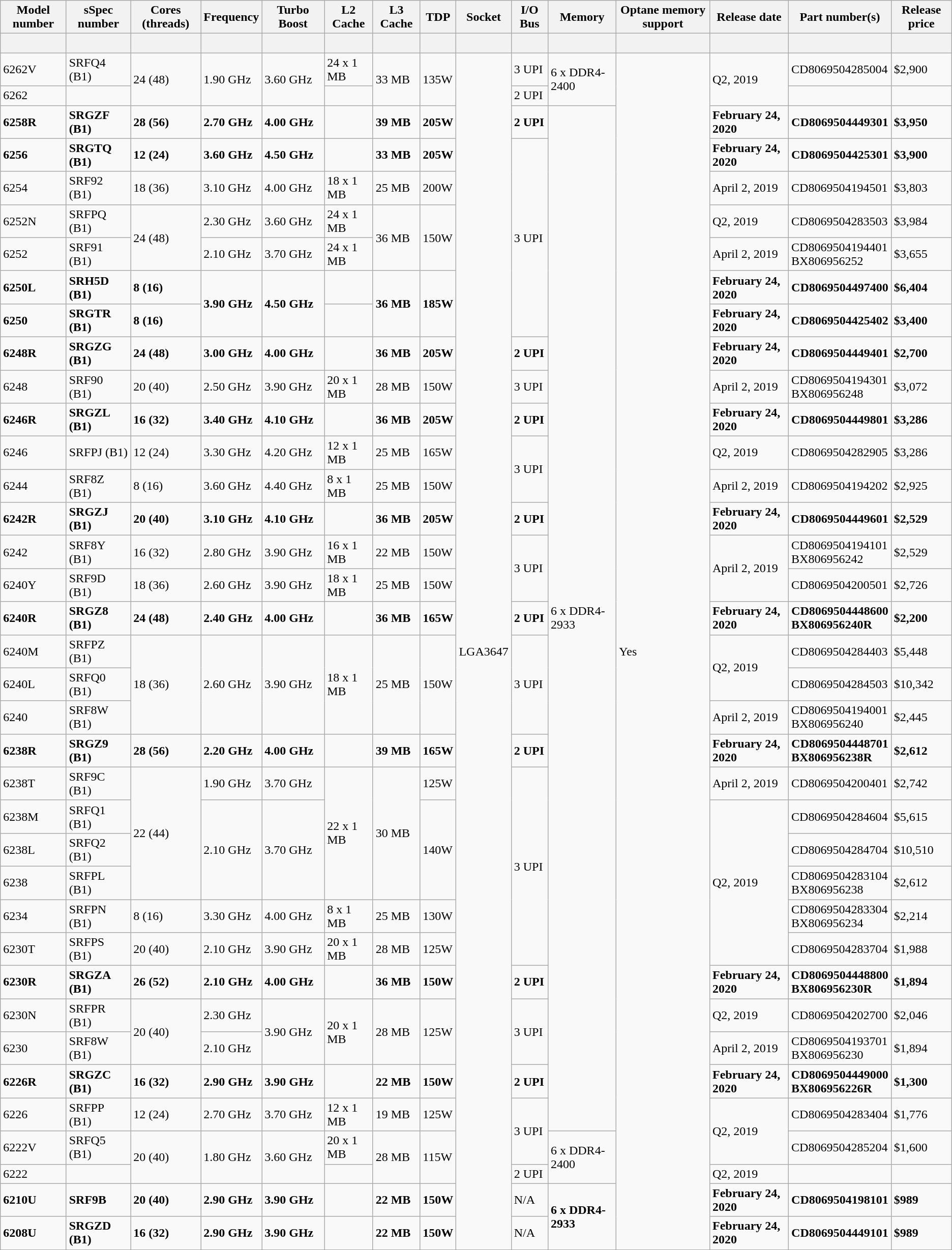<table class="wikitable sortable hover-highlight">
<tr>
<th>Model number</th>
<th>sSpec number</th>
<th>Cores (threads)</th>
<th>Frequency</th>
<th>Turbo Boost</th>
<th>L2 Cache</th>
<th>L3 Cache</th>
<th>TDP</th>
<th>Socket</th>
<th>I/O Bus</th>
<th>Memory</th>
<th>Optane memory support</th>
<th>Release date</th>
<th>Part number(s)</th>
<th>Release price</th>
</tr>
<tr>
<th style="background-position:center"><br></th>
<th style="background-position:center"></th>
<th style="background-position:center"></th>
<th style="background-position:center"></th>
<th style="background-position:center"></th>
<th style="background-position:center"></th>
<th style="background-position:center"></th>
<th style="background-position:center"></th>
<th style="background-position:center"></th>
<th style="background-position:center"></th>
<th style="background-position:center"></th>
<th style="background-position:center"></th>
<th style="background-position:center"></th>
<th style="background-position:center"></th>
<th style="background-position:center"></th>
</tr>
<tr>
<td>6262V</td>
<td>SRFQ4 (B1)</td>
<td rowspan="2">24 (48)</td>
<td rowspan="2">1.90 GHz</td>
<td rowspan="2">3.60 GHz</td>
<td>24 x 1 MB</td>
<td rowspan="2">33 MB</td>
<td rowspan="2">135W</td>
<td rowspan="37">LGA3647</td>
<td>3 UPI</td>
<td rowspan="2">6 x DDR4-2400</td>
<td rowspan="37">Yes</td>
<td rowspan="2">Q2, 2019</td>
<td>CD8069504285004</td>
<td>$2,900</td>
</tr>
<tr>
<td>6262</td>
<td></td>
<td></td>
<td>2 UPI</td>
<td></td>
<td></td>
</tr>
<tr>
<td><strong>6258R</strong></td>
<td><strong>SRGZF (B1)</strong></td>
<td><strong>28 (56)</strong></td>
<td><strong>2.70 GHz</strong></td>
<td><strong>4.00 GHz</strong></td>
<td></td>
<td><strong>39 MB</strong></td>
<td><strong>205W</strong></td>
<td><strong>2 UPI</strong></td>
<td rowspan="31">6 x DDR4-2933</td>
<td><strong>February 24, 2020</strong></td>
<td><strong>CD8069504449301</strong></td>
<td><strong>$3,950</strong></td>
</tr>
<tr>
<td><strong>6256</strong></td>
<td><strong>SRGTQ (B1)</strong></td>
<td><strong>12 (24)</strong></td>
<td><strong>3.60 GHz</strong></td>
<td><strong>4.50 GHz</strong></td>
<td></td>
<td><strong>33 MB</strong></td>
<td><strong>205W</strong></td>
<td rowspan="6">3 UPI</td>
<td><strong>February 24, 2020</strong></td>
<td><strong>CD8069504425301</strong></td>
<td><strong>$3,900</strong></td>
</tr>
<tr>
<td>6254</td>
<td>SRF92 (B1)</td>
<td>18 (36)</td>
<td>3.10 GHz</td>
<td>4.00 GHz</td>
<td>18 x 1 MB</td>
<td>25 MB</td>
<td>200W</td>
<td>April 2, 2019</td>
<td>CD8069504194501</td>
<td>$3,803</td>
</tr>
<tr>
<td>6252N</td>
<td>SRFPQ (B1)</td>
<td rowspan="2">24 (48)</td>
<td>2.30 GHz</td>
<td>3.60 GHz</td>
<td>24 x 1 MB</td>
<td rowspan="2">36 MB</td>
<td rowspan="2">150W</td>
<td>Q2, 2019</td>
<td>CD8069504283503</td>
<td>$3,984</td>
</tr>
<tr>
<td>6252</td>
<td>SRF91 (B1)</td>
<td>2.10 GHz</td>
<td>3.70 GHz</td>
<td>24 x 1 MB</td>
<td>April 2, 2019</td>
<td>CD8069504194401<br>BX806956252</td>
<td>$3,655</td>
</tr>
<tr>
<td><strong>6250L</strong></td>
<td><strong>SRH5D (B1)</strong></td>
<td><strong>8 (16)</strong></td>
<td rowspan="2"><strong>3.90 GHz</strong></td>
<td rowspan="2"><strong>4.50 GHz</strong></td>
<td></td>
<td rowspan="2"><strong>36 MB</strong></td>
<td rowspan="2"><strong>185W</strong></td>
<td><strong>February 24, 2020</strong></td>
<td><strong>CD8069504497400</strong></td>
<td><strong>$6,404</strong></td>
</tr>
<tr>
<td><strong>6250</strong></td>
<td><strong>SRGTR (B1)</strong></td>
<td><strong>8 (16)</strong></td>
<td></td>
<td><strong>February 24, 2020</strong></td>
<td><strong>CD8069504425402</strong></td>
<td><strong>$3,400</strong></td>
</tr>
<tr>
<td><strong>6248R</strong></td>
<td><strong>SRGZG (B1)</strong></td>
<td><strong>24 (48)</strong></td>
<td><strong>3.00 GHz</strong></td>
<td><strong>4.00 GHz</strong></td>
<td></td>
<td><strong>36 MB</strong></td>
<td><strong>205W</strong></td>
<td><strong>2 UPI</strong></td>
<td><strong>February 24, 2020</strong></td>
<td><strong>CD8069504449401</strong></td>
<td><strong>$2,700</strong></td>
</tr>
<tr>
<td>6248</td>
<td>SRF90 (B1)</td>
<td>20 (40)</td>
<td>2.50 GHz</td>
<td>3.90 GHz</td>
<td>20 x 1 MB</td>
<td>28 MB</td>
<td>150W</td>
<td>3 UPI</td>
<td>April 2, 2019</td>
<td>CD8069504194301<br>BX806956248</td>
<td>$3,072</td>
</tr>
<tr>
<td><strong>6246R</strong></td>
<td><strong>SRGZL (B1)</strong></td>
<td><strong>16 (32)</strong></td>
<td><strong>3.40 GHz</strong></td>
<td><strong>4.10 GHz</strong></td>
<td></td>
<td><strong>36 MB</strong></td>
<td><strong>205W</strong></td>
<td><strong>2 UPI</strong></td>
<td><strong>February 24, 2020</strong></td>
<td><strong>CD8069504449801</strong></td>
<td><strong>$3,286</strong></td>
</tr>
<tr>
<td>6246</td>
<td>SRFPJ (B1)</td>
<td>12 (24)</td>
<td>3.30 GHz</td>
<td>4.20 GHz</td>
<td>12 x 1 MB</td>
<td>25 MB</td>
<td>165W</td>
<td rowspan="2">3 UPI</td>
<td>Q2, 2019</td>
<td>CD8069504282905</td>
<td>$3,286</td>
</tr>
<tr>
<td>6244</td>
<td>SRF8Z (B1)</td>
<td>8 (16)</td>
<td>3.60 GHz</td>
<td>4.40 GHz</td>
<td>8 x 1 MB</td>
<td>25 MB</td>
<td>150W</td>
<td>April 2, 2019</td>
<td>CD8069504194202</td>
<td>$2,925</td>
</tr>
<tr>
<td><strong>6242R</strong></td>
<td><strong>SRGZJ (B1)</strong></td>
<td><strong>20 (40)</strong></td>
<td><strong>3.10 GHz</strong></td>
<td><strong>4.10 GHz</strong></td>
<td></td>
<td><strong>36 MB</strong></td>
<td><strong>205W</strong></td>
<td><strong>2 UPI</strong></td>
<td><strong>February 24, 2020</strong></td>
<td><strong>CD8069504449601</strong></td>
<td><strong>$2,529</strong></td>
</tr>
<tr>
<td>6242</td>
<td>SRF8Y (B1)</td>
<td>16 (32)</td>
<td>2.80 GHz</td>
<td>3.90 GHz</td>
<td>16 x 1 MB</td>
<td>22 MB</td>
<td>150W</td>
<td rowspan="2">3 UPI</td>
<td rowspan="2">April 2, 2019</td>
<td>CD8069504194101<br>BX806956242</td>
<td>$2,529</td>
</tr>
<tr>
<td>6240Y</td>
<td>SRF9D (B1)</td>
<td>18 (36)</td>
<td>2.60 GHz</td>
<td>3.90 GHz</td>
<td>18 x 1 MB</td>
<td>25 MB</td>
<td>150W</td>
<td>CD8069504200501</td>
<td>$2,726</td>
</tr>
<tr>
<td><strong>6240R</strong></td>
<td><strong>SRGZ8 (B1)</strong></td>
<td><strong>24 (48)</strong></td>
<td><strong>2.40 GHz</strong></td>
<td><strong>4.00 GHz</strong></td>
<td></td>
<td><strong>36 MB</strong></td>
<td><strong>165W</strong></td>
<td><strong>2 UPI</strong></td>
<td><strong>February 24, 2020</strong></td>
<td><strong>CD8069504448600</strong><br><strong>BX806956240R</strong></td>
<td><strong>$2,200</strong></td>
</tr>
<tr>
<td>6240M</td>
<td>SRFPZ (B1)</td>
<td rowspan="3">18 (36)</td>
<td rowspan="3">2.60 GHz</td>
<td rowspan="3">3.90 GHz</td>
<td rowspan="3">18 x 1 MB</td>
<td rowspan="3">25 MB</td>
<td rowspan="3">150W</td>
<td rowspan="3">3 UPI</td>
<td rowspan="2">Q2, 2019</td>
<td>CD8069504284403</td>
<td>$5,448</td>
</tr>
<tr>
<td>6240L</td>
<td>SRFQ0 (B1)</td>
<td>CD8069504284503</td>
<td>$10,342</td>
</tr>
<tr>
<td>6240</td>
<td>SRF8W (B1)</td>
<td>April 2, 2019</td>
<td>CD8069504194001<br>BX806956240</td>
<td>$2,445</td>
</tr>
<tr>
<td><strong>6238R</strong></td>
<td><strong>SRGZ9 (B1)</strong></td>
<td><strong>28 (56)</strong></td>
<td><strong>2.20 GHz</strong></td>
<td><strong>4.00 GHz</strong></td>
<td></td>
<td><strong>39 MB</strong></td>
<td><strong>165W</strong></td>
<td><strong>2 UPI</strong></td>
<td><strong>February 24, 2020</strong></td>
<td><strong>CD8069504448701</strong><br><strong>BX806956238R</strong></td>
<td><strong>$2,612</strong></td>
</tr>
<tr>
<td>6238T</td>
<td>SRF9C (B1)</td>
<td rowspan="4">22 (44)</td>
<td>1.90 GHz</td>
<td>3.70 GHz</td>
<td rowspan="4">22 x 1 MB</td>
<td rowspan="4">30 MB</td>
<td>125W</td>
<td rowspan="6">3 UPI</td>
<td>April 2, 2019</td>
<td>CD8069504200401</td>
<td>$2,742</td>
</tr>
<tr>
<td>6238M</td>
<td>SRFQ1 (B1)</td>
<td rowspan="3">2.10 GHz</td>
<td rowspan="3">3.70 GHz</td>
<td rowspan="3">140W</td>
<td rowspan="5">Q2, 2019</td>
<td>CD8069504284604</td>
<td>$5,615</td>
</tr>
<tr>
<td>6238L</td>
<td>SRFQ2 (B1)</td>
<td>CD8069504284704</td>
<td>$10,510</td>
</tr>
<tr>
<td>6238</td>
<td>SRFPL (B1)</td>
<td>CD8069504283104<br>BX806956238</td>
<td>$2,612</td>
</tr>
<tr>
<td>6234</td>
<td>SRFPN (B1)</td>
<td>8 (16)</td>
<td>3.30 GHz</td>
<td>4.00 GHz</td>
<td>8 x 1 MB</td>
<td>25 MB</td>
<td>130W</td>
<td>CD8069504283304<br>BX806956234</td>
<td>$2,214</td>
</tr>
<tr>
<td>6230T</td>
<td>SRFPS (B1)</td>
<td>20 (40)</td>
<td>2.10 GHz</td>
<td>3.90 GHz</td>
<td>20 x 1 MB</td>
<td>28 MB</td>
<td>125W</td>
<td>CD8069504283704</td>
<td>$1,988</td>
</tr>
<tr>
<td><strong>6230R</strong></td>
<td><strong>SRGZA (B1)</strong></td>
<td><strong>26 (52)</strong></td>
<td><strong>2.10 GHz</strong></td>
<td><strong>4.00 GHz</strong></td>
<td></td>
<td><strong>36 MB</strong></td>
<td><strong>150W</strong></td>
<td><strong>2 UPI</strong></td>
<td><strong>February 24, 2020</strong></td>
<td><strong>CD8069504448800</strong><br><strong>BX806956230R</strong></td>
<td><strong>$1,894</strong></td>
</tr>
<tr>
<td>6230N</td>
<td>SRFPR (B1)</td>
<td rowspan="2">20 (40)</td>
<td>2.30 GHz</td>
<td rowspan="2">3.90 GHz</td>
<td rowspan="2">20 x 1 MB</td>
<td rowspan="2">28 MB</td>
<td rowspan="2">125W</td>
<td rowspan="2">3 UPI</td>
<td>Q2, 2019</td>
<td>CD8069504202700</td>
<td>$2,046</td>
</tr>
<tr>
<td>6230</td>
<td>SRF8W (B1)</td>
<td>2.10 GHz</td>
<td>April 2, 2019</td>
<td>CD8069504193701<br>BX806956230</td>
<td>$1,894</td>
</tr>
<tr>
<td><strong>6226R</strong></td>
<td><strong>SRGZC (B1)</strong></td>
<td><strong>16 (32)</strong></td>
<td><strong>2.90 GHz</strong></td>
<td><strong>3.90 GHz</strong></td>
<td></td>
<td><strong>22 MB</strong></td>
<td><strong>150W</strong></td>
<td><strong>2 UPI</strong></td>
<td><strong>February 24, 2020</strong></td>
<td><strong>CD8069504449000</strong><br><strong>BX806956226R</strong></td>
<td><strong>$1,300</strong></td>
</tr>
<tr>
<td>6226</td>
<td>SRFPP (B1)</td>
<td>12 (24)</td>
<td>2.70 GHz</td>
<td>3.70 GHz</td>
<td>12 x 1 MB</td>
<td>19 MB</td>
<td>125W</td>
<td rowspan="2">3 UPI</td>
<td rowspan="2">Q2, 2019</td>
<td>CD8069504283404</td>
<td>$1,776</td>
</tr>
<tr>
<td>6222V</td>
<td>SRFQ5 (B1)</td>
<td rowspan="2">20 (40)</td>
<td rowspan="2">1.80 GHz</td>
<td rowspan="2">3.60 GHz</td>
<td>20 x 1 MB</td>
<td rowspan="2">28 MB</td>
<td rowspan="2">115W</td>
<td rowspan="2">6 x DDR4-2400</td>
<td>CD8069504285204</td>
<td>$1,600</td>
</tr>
<tr>
<td>6222</td>
<td></td>
<td></td>
<td>2 UPI</td>
<td>Q2, 2019</td>
<td></td>
<td></td>
</tr>
<tr>
<td><strong>6210U</strong></td>
<td><strong>SRF9B</strong></td>
<td><strong>20 (40)</strong></td>
<td><strong>2.90 GHz</strong></td>
<td><strong>3.90 GHz</strong></td>
<td></td>
<td><strong>22 MB</strong></td>
<td><strong>150W</strong></td>
<td>N/A</td>
<td rowspan="2"><strong>6 x DDR4-2933</strong></td>
<td><strong>February 24, 2020</strong></td>
<td><strong>CD8069504198101</strong></td>
<td><strong>$989</strong></td>
</tr>
<tr>
<td><strong>6208U</strong></td>
<td><strong>SRGZD (B1)</strong></td>
<td><strong>16 (32)</strong></td>
<td><strong>2.90 GHz</strong></td>
<td><strong>3.90 GHz</strong></td>
<td></td>
<td><strong>22 MB</strong></td>
<td><strong>150W</strong></td>
<td>N/A</td>
<td><strong>February 24, 2020</strong></td>
<td><strong>CD8069504449101</strong></td>
<td><strong>$989</strong></td>
</tr>
</table>
